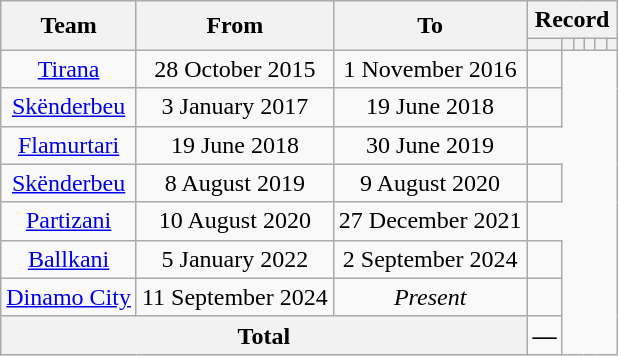<table class="wikitable" style="text-align: center">
<tr>
<th rowspan="2">Team</th>
<th rowspan="2">From</th>
<th rowspan="2">To</th>
<th colspan="6">Record</th>
</tr>
<tr>
<th></th>
<th></th>
<th></th>
<th></th>
<th></th>
<th></th>
</tr>
<tr>
<td><a href='#'>Tirana</a></td>
<td>28 October 2015</td>
<td>1 November 2016<br></td>
<td></td>
</tr>
<tr>
<td><a href='#'>Skënderbeu</a></td>
<td>3 January 2017</td>
<td>19 June 2018<br></td>
<td></td>
</tr>
<tr>
<td><a href='#'>Flamurtari</a></td>
<td>19 June 2018</td>
<td>30 June 2019<br></td>
</tr>
<tr>
<td><a href='#'>Skënderbeu</a></td>
<td>8 August 2019</td>
<td>9 August 2020<br></td>
<td></td>
</tr>
<tr>
<td><a href='#'>Partizani</a></td>
<td>10 August 2020</td>
<td>27 December 2021<br></td>
</tr>
<tr>
<td><a href='#'>Ballkani</a></td>
<td>5 January 2022</td>
<td>2 September 2024<br></td>
<td></td>
</tr>
<tr>
<td><a href='#'>Dinamo City</a></td>
<td>11 September 2024</td>
<td><em>Present</em><br></td>
<td></td>
</tr>
<tr>
<th colspan="3">Total<br></th>
<td><strong>—</strong></td>
</tr>
</table>
